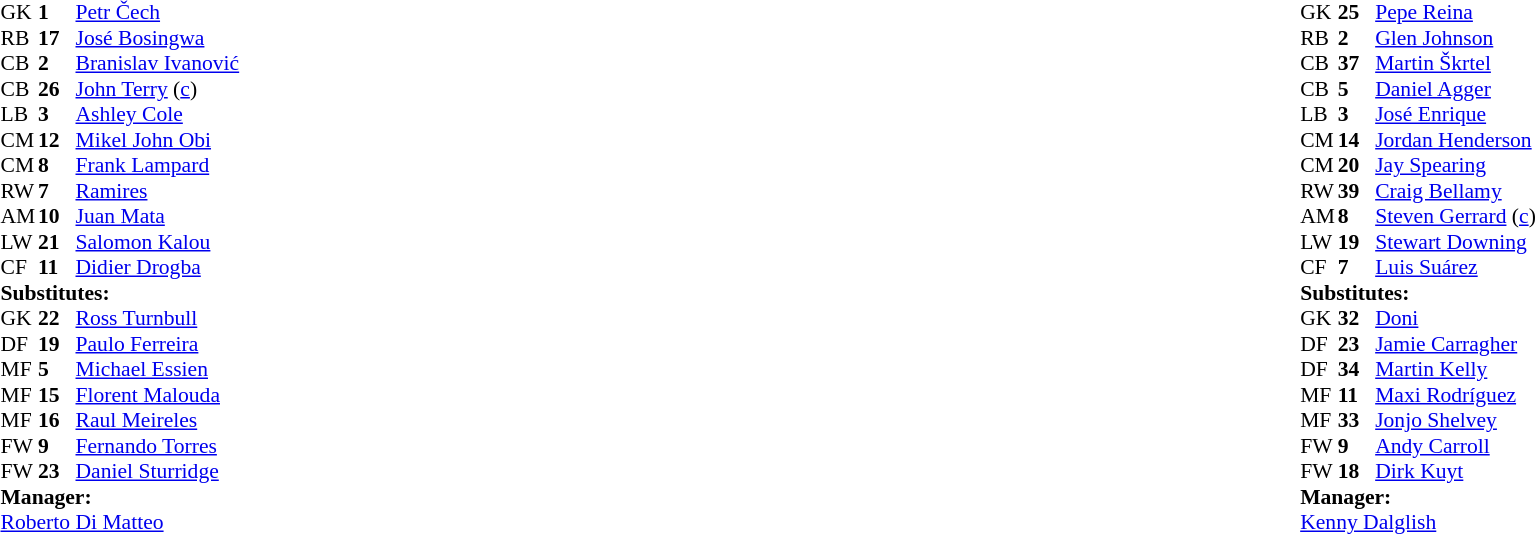<table style="width:100%">
<tr>
<td style="vertical-align:top;width:40%"><br><table style="font-size:90%" cellspacing="0" cellpadding="0">
<tr>
<th width="25"></th>
<th width="25"></th>
</tr>
<tr>
<td>GK</td>
<td><strong>1</strong></td>
<td> <a href='#'>Petr Čech</a></td>
</tr>
<tr>
<td>RB</td>
<td><strong>17</strong></td>
<td> <a href='#'>José Bosingwa</a></td>
</tr>
<tr>
<td>CB</td>
<td><strong>2</strong></td>
<td> <a href='#'>Branislav Ivanović</a></td>
</tr>
<tr>
<td>CB</td>
<td><strong>26</strong></td>
<td> <a href='#'>John Terry</a> (<a href='#'>c</a>)</td>
</tr>
<tr>
<td>LB</td>
<td><strong>3</strong></td>
<td> <a href='#'>Ashley Cole</a></td>
</tr>
<tr>
<td>CM</td>
<td><strong>12</strong></td>
<td> <a href='#'>Mikel John Obi</a></td>
<td></td>
</tr>
<tr>
<td>CM</td>
<td><strong>8</strong></td>
<td> <a href='#'>Frank Lampard</a></td>
</tr>
<tr>
<td>RW</td>
<td><strong>7</strong></td>
<td> <a href='#'>Ramires</a></td>
<td></td>
<td></td>
</tr>
<tr>
<td>AM</td>
<td><strong>10</strong></td>
<td> <a href='#'>Juan Mata</a></td>
<td></td>
<td></td>
</tr>
<tr>
<td>LW</td>
<td><strong>21</strong></td>
<td> <a href='#'>Salomon Kalou</a></td>
</tr>
<tr>
<td>CF</td>
<td><strong>11</strong></td>
<td> <a href='#'>Didier Drogba</a></td>
</tr>
<tr>
<td colspan=4><strong>Substitutes:</strong></td>
</tr>
<tr>
<td>GK</td>
<td><strong>22</strong></td>
<td> <a href='#'>Ross Turnbull</a></td>
</tr>
<tr>
<td>DF</td>
<td><strong>19</strong></td>
<td> <a href='#'>Paulo Ferreira</a></td>
</tr>
<tr>
<td>MF</td>
<td><strong>5</strong></td>
<td> <a href='#'>Michael Essien</a></td>
</tr>
<tr>
<td>MF</td>
<td><strong>15</strong></td>
<td> <a href='#'>Florent Malouda</a></td>
<td></td>
<td></td>
</tr>
<tr>
<td>MF</td>
<td><strong>16</strong></td>
<td> <a href='#'>Raul Meireles</a></td>
<td></td>
<td></td>
</tr>
<tr>
<td>FW</td>
<td><strong>9</strong></td>
<td> <a href='#'>Fernando Torres</a></td>
</tr>
<tr>
<td>FW</td>
<td><strong>23</strong></td>
<td> <a href='#'>Daniel Sturridge</a></td>
</tr>
<tr>
<td colspan=4><strong>Manager:</strong></td>
</tr>
<tr>
<td colspan="4"> <a href='#'>Roberto Di Matteo</a></td>
</tr>
</table>
</td>
<td style="vertical-align:top"></td>
<td style="vertical-align:top;width:50%"><br><table cellspacing="0" cellpadding="0" style="font-size:90%;margin:auto">
<tr>
<th width="25"></th>
<th width="25"></th>
</tr>
<tr>
<td>GK</td>
<td><strong>25</strong></td>
<td> <a href='#'>Pepe Reina</a></td>
</tr>
<tr>
<td>RB</td>
<td><strong>2</strong></td>
<td> <a href='#'>Glen Johnson</a></td>
</tr>
<tr>
<td>CB</td>
<td><strong>37</strong></td>
<td> <a href='#'>Martin Škrtel</a></td>
</tr>
<tr>
<td>CB</td>
<td><strong>5</strong></td>
<td> <a href='#'>Daniel Agger</a></td>
<td></td>
</tr>
<tr>
<td>LB</td>
<td><strong>3</strong></td>
<td> <a href='#'>José Enrique</a></td>
</tr>
<tr>
<td>CM</td>
<td><strong>14</strong></td>
<td> <a href='#'>Jordan Henderson</a></td>
</tr>
<tr>
<td>CM</td>
<td><strong>20</strong></td>
<td> <a href='#'>Jay Spearing</a></td>
<td></td>
<td></td>
</tr>
<tr>
<td>RW</td>
<td><strong>39</strong></td>
<td> <a href='#'>Craig Bellamy</a></td>
<td></td>
<td></td>
</tr>
<tr>
<td>AM</td>
<td><strong>8</strong></td>
<td> <a href='#'>Steven Gerrard</a> (<a href='#'>c</a>)</td>
</tr>
<tr>
<td>LW</td>
<td><strong>19</strong></td>
<td> <a href='#'>Stewart Downing</a></td>
</tr>
<tr>
<td>CF</td>
<td><strong>7</strong></td>
<td> <a href='#'>Luis Suárez</a></td>
<td></td>
</tr>
<tr>
<td colspan=4><strong>Substitutes:</strong></td>
</tr>
<tr>
<td>GK</td>
<td><strong>32</strong></td>
<td> <a href='#'>Doni</a></td>
</tr>
<tr>
<td>DF</td>
<td><strong>23</strong></td>
<td> <a href='#'>Jamie Carragher</a></td>
</tr>
<tr>
<td>DF</td>
<td><strong>34</strong></td>
<td> <a href='#'>Martin Kelly</a></td>
</tr>
<tr>
<td>MF</td>
<td><strong>11</strong></td>
<td> <a href='#'>Maxi Rodríguez</a></td>
</tr>
<tr>
<td>MF</td>
<td><strong>33</strong></td>
<td> <a href='#'>Jonjo Shelvey</a></td>
</tr>
<tr>
<td>FW</td>
<td><strong>9</strong></td>
<td> <a href='#'>Andy Carroll</a></td>
<td></td>
<td></td>
</tr>
<tr>
<td>FW</td>
<td><strong>18</strong></td>
<td> <a href='#'>Dirk Kuyt</a></td>
<td></td>
<td></td>
</tr>
<tr>
<td colspan=4><strong>Manager:</strong></td>
</tr>
<tr>
<td colspan="4"> <a href='#'>Kenny Dalglish</a></td>
</tr>
</table>
</td>
</tr>
</table>
